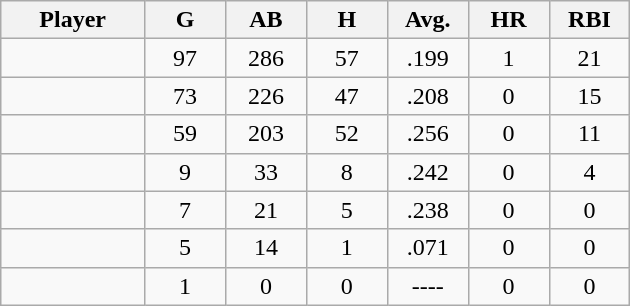<table class="wikitable sortable">
<tr>
<th bgcolor="#DDDDFF" width="16%">Player</th>
<th bgcolor="#DDDDFF" width="9%">G</th>
<th bgcolor="#DDDDFF" width="9%">AB</th>
<th bgcolor="#DDDDFF" width="9%">H</th>
<th bgcolor="#DDDDFF" width="9%">Avg.</th>
<th bgcolor="#DDDDFF" width="9%">HR</th>
<th bgcolor="#DDDDFF" width="9%">RBI</th>
</tr>
<tr align="center">
<td></td>
<td>97</td>
<td>286</td>
<td>57</td>
<td>.199</td>
<td>1</td>
<td>21</td>
</tr>
<tr align="center">
<td></td>
<td>73</td>
<td>226</td>
<td>47</td>
<td>.208</td>
<td>0</td>
<td>15</td>
</tr>
<tr align="center">
<td></td>
<td>59</td>
<td>203</td>
<td>52</td>
<td>.256</td>
<td>0</td>
<td>11</td>
</tr>
<tr align="center">
<td></td>
<td>9</td>
<td>33</td>
<td>8</td>
<td>.242</td>
<td>0</td>
<td>4</td>
</tr>
<tr align="center">
<td></td>
<td>7</td>
<td>21</td>
<td>5</td>
<td>.238</td>
<td>0</td>
<td>0</td>
</tr>
<tr align="center">
<td></td>
<td>5</td>
<td>14</td>
<td>1</td>
<td>.071</td>
<td>0</td>
<td>0</td>
</tr>
<tr align="center">
<td></td>
<td>1</td>
<td>0</td>
<td>0</td>
<td>----</td>
<td>0</td>
<td>0</td>
</tr>
</table>
